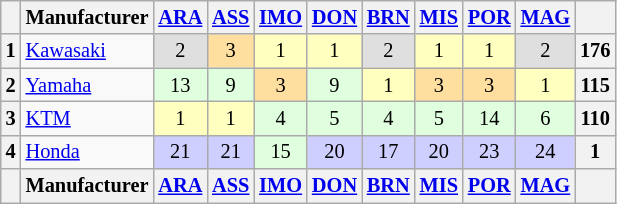<table class="wikitable" style="font-size:85%; text-align:center;">
<tr>
<th></th>
<th>Manufacturer</th>
<th><a href='#'>ARA</a><br></th>
<th><a href='#'>ASS</a><br></th>
<th><a href='#'>IMO</a><br></th>
<th><a href='#'>DON</a><br></th>
<th><a href='#'>BRN</a><br></th>
<th><a href='#'>MIS</a><br></th>
<th><a href='#'>POR</a><br></th>
<th><a href='#'>MAG</a><br></th>
<th></th>
</tr>
<tr>
<th>1</th>
<td align=left> <a href='#'>Kawasaki</a></td>
<td style="background:#DFDFDF;">2</td>
<td style="background:#FFDF9F;">3</td>
<td style="background:#FFFFBF;">1</td>
<td style="background:#FFFFBF;">1</td>
<td style="background:#DFDFDF;">2</td>
<td style="background:#FFFFBF;">1</td>
<td style="background:#FFFFBF;">1</td>
<td style="background:#DFDFDF;">2</td>
<th>176</th>
</tr>
<tr>
<th>2</th>
<td align=left> <a href='#'>Yamaha</a></td>
<td style="background:#DFFFDF;">13</td>
<td style="background:#DFFFDF;">9</td>
<td style="background:#FFDF9F;">3</td>
<td style="background:#DFFFDF;">9</td>
<td style="background:#FFFFBF;">1</td>
<td style="background:#FFDF9F;">3</td>
<td style="background:#FFDF9F;">3</td>
<td style="background:#FFFFBF;">1</td>
<th>115</th>
</tr>
<tr>
<th>3</th>
<td align=left> <a href='#'>KTM</a></td>
<td style="background:#FFFFBF;">1</td>
<td style="background:#FFFFBF;">1</td>
<td style="background:#DFFFDF;">4</td>
<td style="background:#DFFFDF;">5</td>
<td style="background:#DFFFDF;">4</td>
<td style="background:#DFFFDF;">5</td>
<td style="background:#DFFFDF;">14</td>
<td style="background:#DFFFDF;">6</td>
<th>110</th>
</tr>
<tr>
<th>4</th>
<td align=left> <a href='#'>Honda</a></td>
<td style="background:#cfcfff;">21</td>
<td style="background:#cfcfff;">21</td>
<td style="background:#DFFFDF;">15</td>
<td style="background:#cfcfff;">20</td>
<td style="background:#cfcfff;">17</td>
<td style="background:#cfcfff;">20</td>
<td style="background:#cfcfff;">23</td>
<td style="background:#cfcfff;">24</td>
<th>1</th>
</tr>
<tr>
<th></th>
<th>Manufacturer</th>
<th><a href='#'>ARA</a><br></th>
<th><a href='#'>ASS</a><br></th>
<th><a href='#'>IMO</a><br></th>
<th><a href='#'>DON</a><br></th>
<th><a href='#'>BRN</a><br></th>
<th><a href='#'>MIS</a><br></th>
<th><a href='#'>POR</a><br></th>
<th><a href='#'>MAG</a><br></th>
<th></th>
</tr>
</table>
